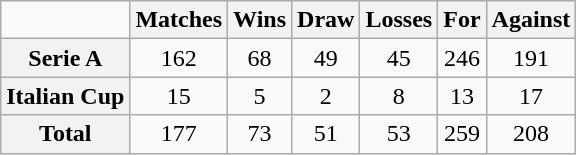<table class="wikitable" style="text-align: center;">
<tr>
<td></td>
<th>Matches</th>
<th>Wins</th>
<th>Draw</th>
<th>Losses</th>
<th>For</th>
<th>Against</th>
</tr>
<tr>
<th>Serie A</th>
<td>162</td>
<td>68</td>
<td>49</td>
<td>45</td>
<td>246</td>
<td>191</td>
</tr>
<tr>
<th>Italian Cup</th>
<td>15</td>
<td>5</td>
<td>2</td>
<td>8</td>
<td>13</td>
<td>17</td>
</tr>
<tr>
<th>Total</th>
<td>177</td>
<td>73</td>
<td>51</td>
<td>53</td>
<td>259</td>
<td>208</td>
</tr>
</table>
